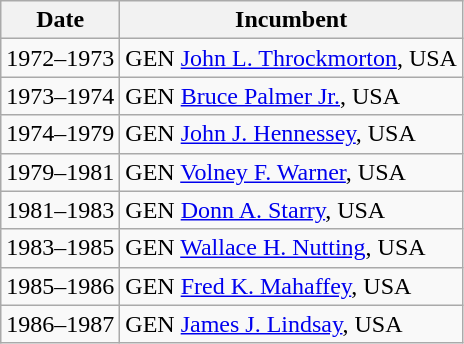<table class=wikitable>
<tr>
<th>Date</th>
<th>Incumbent</th>
</tr>
<tr>
<td>1972–1973</td>
<td>GEN <a href='#'>John L. Throckmorton</a>, USA</td>
</tr>
<tr>
<td>1973–1974</td>
<td>GEN <a href='#'>Bruce Palmer Jr.</a>, USA</td>
</tr>
<tr>
<td>1974–1979</td>
<td>GEN <a href='#'>John J. Hennessey</a>, USA</td>
</tr>
<tr>
<td>1979–1981</td>
<td>GEN <a href='#'>Volney F. Warner</a>, USA</td>
</tr>
<tr>
<td>1981–1983</td>
<td>GEN <a href='#'>Donn A. Starry</a>, USA</td>
</tr>
<tr>
<td>1983–1985</td>
<td>GEN <a href='#'>Wallace H. Nutting</a>, USA</td>
</tr>
<tr>
<td>1985–1986</td>
<td>GEN <a href='#'>Fred K. Mahaffey</a>, USA</td>
</tr>
<tr>
<td>1986–1987</td>
<td>GEN <a href='#'>James J. Lindsay</a>, USA</td>
</tr>
</table>
